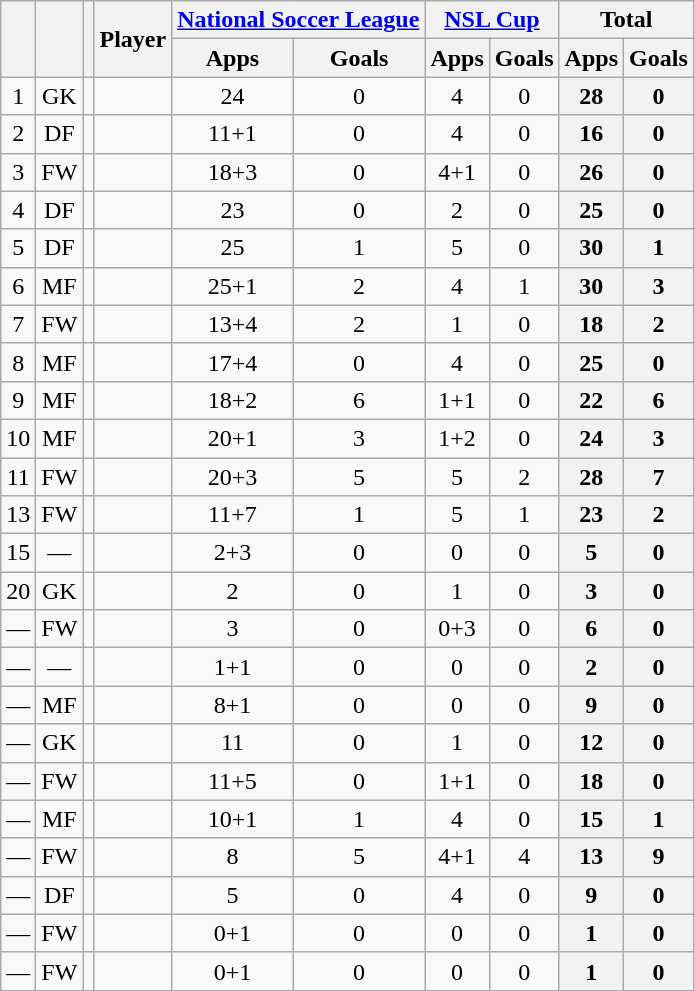<table class="wikitable sortable" style="text-align:center">
<tr>
<th rowspan="2"></th>
<th rowspan="2"></th>
<th rowspan="2"></th>
<th rowspan="2">Player</th>
<th colspan="2"><a href='#'>National Soccer League</a></th>
<th colspan="2"><a href='#'>NSL Cup</a></th>
<th colspan="2">Total</th>
</tr>
<tr>
<th>Apps</th>
<th>Goals</th>
<th>Apps</th>
<th>Goals</th>
<th>Apps</th>
<th>Goals</th>
</tr>
<tr>
<td>1</td>
<td>GK</td>
<td></td>
<td align="left"><br></td>
<td>24</td>
<td>0<br></td>
<td>4</td>
<td>0<br></td>
<th>28</th>
<th>0</th>
</tr>
<tr>
<td>2</td>
<td>DF</td>
<td></td>
<td align="left"><br></td>
<td>11+1</td>
<td>0<br></td>
<td>4</td>
<td>0<br></td>
<th>16</th>
<th>0</th>
</tr>
<tr>
<td>3</td>
<td>FW</td>
<td></td>
<td align="left"><br></td>
<td>18+3</td>
<td>0<br></td>
<td>4+1</td>
<td>0<br></td>
<th>26</th>
<th>0</th>
</tr>
<tr>
<td>4</td>
<td>DF</td>
<td></td>
<td align="left"><br></td>
<td>23</td>
<td>0<br></td>
<td>2</td>
<td>0<br></td>
<th>25</th>
<th>0</th>
</tr>
<tr>
<td>5</td>
<td>DF</td>
<td></td>
<td align="left"><br></td>
<td>25</td>
<td>1<br></td>
<td>5</td>
<td>0<br></td>
<th>30</th>
<th>1</th>
</tr>
<tr>
<td>6</td>
<td>MF</td>
<td></td>
<td align="left"><br></td>
<td>25+1</td>
<td>2<br></td>
<td>4</td>
<td>1<br></td>
<th>30</th>
<th>3</th>
</tr>
<tr>
<td>7</td>
<td>FW</td>
<td></td>
<td align="left"><br></td>
<td>13+4</td>
<td>2<br></td>
<td>1</td>
<td>0<br></td>
<th>18</th>
<th>2</th>
</tr>
<tr>
<td>8</td>
<td>MF</td>
<td></td>
<td align="left"><br></td>
<td>17+4</td>
<td>0<br></td>
<td>4</td>
<td>0<br></td>
<th>25</th>
<th>0</th>
</tr>
<tr>
<td>9</td>
<td>MF</td>
<td></td>
<td align="left"><br></td>
<td>18+2</td>
<td>6<br></td>
<td>1+1</td>
<td>0<br></td>
<th>22</th>
<th>6</th>
</tr>
<tr>
<td>10</td>
<td>MF</td>
<td></td>
<td align="left"><br></td>
<td>20+1</td>
<td>3<br></td>
<td>1+2</td>
<td>0<br></td>
<th>24</th>
<th>3</th>
</tr>
<tr>
<td>11</td>
<td>FW</td>
<td></td>
<td align="left"><br></td>
<td>20+3</td>
<td>5<br></td>
<td>5</td>
<td>2<br></td>
<th>28</th>
<th>7</th>
</tr>
<tr>
<td>13</td>
<td>FW</td>
<td></td>
<td align="left"><br></td>
<td>11+7</td>
<td>1<br></td>
<td>5</td>
<td>1<br></td>
<th>23</th>
<th>2</th>
</tr>
<tr>
<td>15</td>
<td>—</td>
<td></td>
<td align="left"><br></td>
<td>2+3</td>
<td>0<br></td>
<td>0</td>
<td>0<br></td>
<th>5</th>
<th>0</th>
</tr>
<tr>
<td>20</td>
<td>GK</td>
<td></td>
<td align="left"><br></td>
<td>2</td>
<td>0<br></td>
<td>1</td>
<td>0<br></td>
<th>3</th>
<th>0</th>
</tr>
<tr>
<td>—</td>
<td>FW</td>
<td></td>
<td align="left"><br></td>
<td>3</td>
<td>0<br></td>
<td>0+3</td>
<td>0<br></td>
<th>6</th>
<th>0</th>
</tr>
<tr>
<td>—</td>
<td>—</td>
<td></td>
<td align="left"><br></td>
<td>1+1</td>
<td>0<br></td>
<td>0</td>
<td>0<br></td>
<th>2</th>
<th>0</th>
</tr>
<tr>
<td>—</td>
<td>MF</td>
<td></td>
<td align="left"><br></td>
<td>8+1</td>
<td>0<br></td>
<td>0</td>
<td>0<br></td>
<th>9</th>
<th>0</th>
</tr>
<tr>
<td>—</td>
<td>GK</td>
<td></td>
<td align="left"><br></td>
<td>11</td>
<td>0<br></td>
<td>1</td>
<td>0<br></td>
<th>12</th>
<th>0</th>
</tr>
<tr>
<td>—</td>
<td>FW</td>
<td></td>
<td align="left"><br></td>
<td>11+5</td>
<td>0<br></td>
<td>1+1</td>
<td>0<br></td>
<th>18</th>
<th>0</th>
</tr>
<tr>
<td>—</td>
<td>MF</td>
<td></td>
<td align="left"><br></td>
<td>10+1</td>
<td>1<br></td>
<td>4</td>
<td>0<br></td>
<th>15</th>
<th>1</th>
</tr>
<tr>
<td>—</td>
<td>FW</td>
<td></td>
<td align="left"><br></td>
<td>8</td>
<td>5<br></td>
<td>4+1</td>
<td>4<br></td>
<th>13</th>
<th>9</th>
</tr>
<tr>
<td>—</td>
<td>DF</td>
<td></td>
<td align="left"><br></td>
<td>5</td>
<td>0<br></td>
<td>4</td>
<td>0<br></td>
<th>9</th>
<th>0</th>
</tr>
<tr>
<td>—</td>
<td>FW</td>
<td></td>
<td align="left"><br></td>
<td>0+1</td>
<td>0<br></td>
<td>0</td>
<td>0<br></td>
<th>1</th>
<th>0</th>
</tr>
<tr>
<td>—</td>
<td>FW</td>
<td></td>
<td align="left"><br></td>
<td>0+1</td>
<td>0<br></td>
<td>0</td>
<td>0<br></td>
<th>1</th>
<th>0</th>
</tr>
</table>
